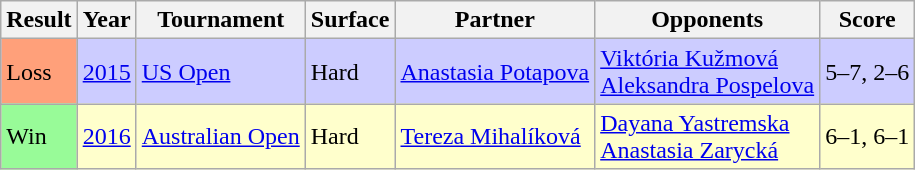<table class="sortable wikitable">
<tr>
<th>Result</th>
<th>Year</th>
<th>Tournament</th>
<th>Surface</th>
<th>Partner</th>
<th>Opponents</th>
<th class="unsortable">Score</th>
</tr>
<tr style="background:#ccf;">
<td bgcolor=ffa07a>Loss</td>
<td><a href='#'>2015</a></td>
<td><a href='#'>US Open</a></td>
<td>Hard</td>
<td> <a href='#'>Anastasia Potapova</a></td>
<td> <a href='#'>Viktória Kužmová</a> <br>  <a href='#'>Aleksandra Pospelova</a></td>
<td>5–7, 2–6</td>
</tr>
<tr style="background:#ffc;">
<td bgcolor=98fb98>Win</td>
<td><a href='#'>2016</a></td>
<td><a href='#'>Australian Open</a></td>
<td>Hard</td>
<td> <a href='#'>Tereza Mihalíková</a></td>
<td> <a href='#'>Dayana Yastremska</a> <br>  <a href='#'>Anastasia Zarycká</a></td>
<td>6–1, 6–1</td>
</tr>
</table>
